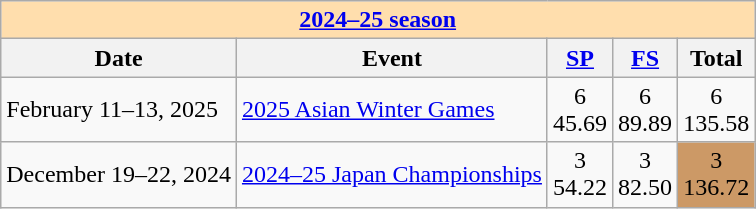<table class="wikitable">
<tr>
<th colspan="5" style="background-color: #ffdead; " align="center"><a href='#'>2024–25 season</a></th>
</tr>
<tr>
<th>Date</th>
<th>Event</th>
<th><a href='#'>SP</a></th>
<th><a href='#'>FS</a></th>
<th>Total</th>
</tr>
<tr>
<td>February 11–13, 2025</td>
<td><a href='#'>2025 Asian Winter Games</a></td>
<td align=center>6 <br> 45.69</td>
<td align=center>6 <br> 89.89</td>
<td align=center>6 <br> 135.58</td>
</tr>
<tr>
<td>December 19–22, 2024</td>
<td><a href='#'>2024–25 Japan Championships</a></td>
<td align=center>3 <br> 54.22</td>
<td align=center>3 <br> 82.50</td>
<td align=center bgcolor=cc9966>3 <br> 136.72</td>
</tr>
</table>
